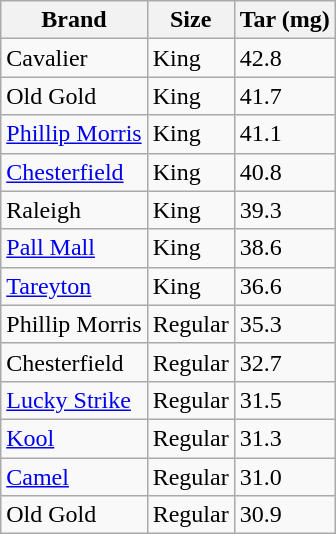<table class="wikitable">
<tr>
<th>Brand</th>
<th>Size</th>
<th>Tar (mg)</th>
</tr>
<tr>
<td>Cavalier</td>
<td>King</td>
<td>42.8</td>
</tr>
<tr>
<td>Old Gold</td>
<td>King</td>
<td>41.7</td>
</tr>
<tr>
<td><a href='#'>Phillip Morris</a></td>
<td>King</td>
<td>41.1</td>
</tr>
<tr>
<td><a href='#'>Chesterfield</a></td>
<td>King</td>
<td>40.8</td>
</tr>
<tr>
<td>Raleigh</td>
<td>King</td>
<td>39.3</td>
</tr>
<tr>
<td><a href='#'>Pall Mall</a></td>
<td>King</td>
<td>38.6</td>
</tr>
<tr>
<td><a href='#'>Tareyton</a></td>
<td>King</td>
<td>36.6</td>
</tr>
<tr>
<td>Phillip Morris</td>
<td>Regular</td>
<td>35.3</td>
</tr>
<tr>
<td>Chesterfield</td>
<td>Regular</td>
<td>32.7</td>
</tr>
<tr>
<td><a href='#'>Lucky Strike</a></td>
<td>Regular</td>
<td>31.5</td>
</tr>
<tr>
<td><a href='#'>Kool</a></td>
<td>Regular</td>
<td>31.3</td>
</tr>
<tr>
<td><a href='#'>Camel</a></td>
<td>Regular</td>
<td>31.0</td>
</tr>
<tr>
<td>Old Gold</td>
<td>Regular</td>
<td>30.9</td>
</tr>
</table>
